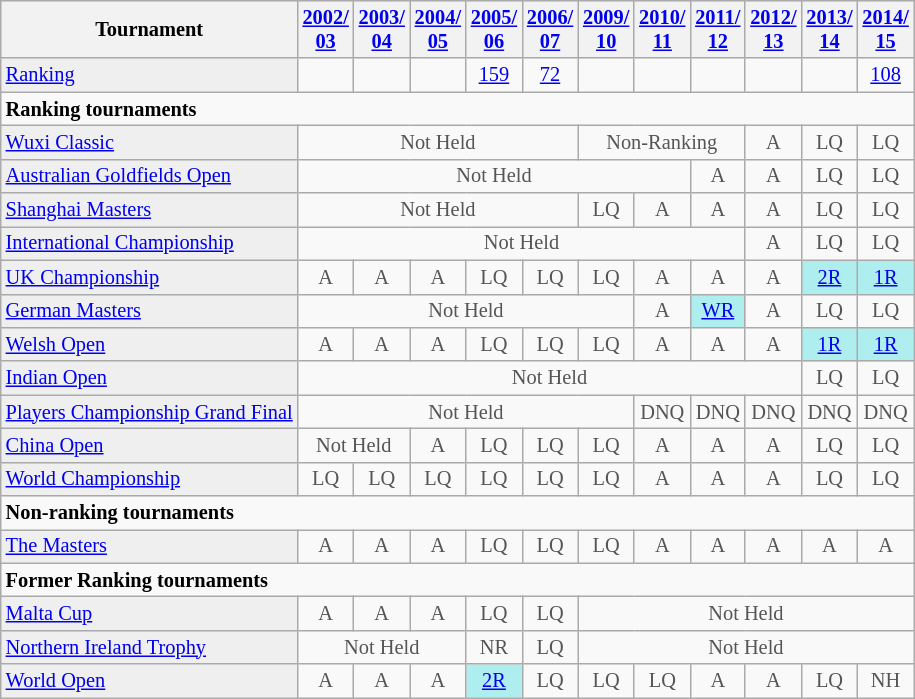<table class="wikitable" style="font-size:85%;">
<tr bgcolor="#efefef">
<th>Tournament</th>
<th><a href='#'>2002/<br>03</a></th>
<th><a href='#'>2003/<br>04</a></th>
<th><a href='#'>2004/<br>05</a></th>
<th><a href='#'>2005/<br>06</a></th>
<th><a href='#'>2006/<br>07</a></th>
<th><a href='#'>2009/<br>10</a></th>
<th><a href='#'>2010/<br>11</a></th>
<th><a href='#'>2011/<br>12</a></th>
<th><a href='#'>2012/<br>13</a></th>
<th><a href='#'>2013/<br>14</a></th>
<th><a href='#'>2014/<br>15</a></th>
</tr>
<tr>
<td style="background:#EFEFEF;"><a href='#'>Ranking</a></td>
<td align="center"></td>
<td align="center"></td>
<td align="center"></td>
<td align="center"><a href='#'>159</a></td>
<td align="center"><a href='#'>72</a></td>
<td align="center"></td>
<td align="center"></td>
<td align="center"></td>
<td align="center"></td>
<td align="center"></td>
<td align="center"><a href='#'>108</a></td>
</tr>
<tr>
<td colspan="20"><strong>Ranking tournaments</strong></td>
</tr>
<tr>
<td style="background:#EFEFEF;"><a href='#'>Wuxi Classic</a></td>
<td align="center" colspan="5" style="color:#555555;">Not Held</td>
<td align="center" colspan="3" style="color:#555555;">Non-Ranking</td>
<td align="center" style="color:#555555;">A</td>
<td align="center" style="color:#555555;">LQ</td>
<td align="center" style="color:#555555;">LQ</td>
</tr>
<tr>
<td style="background:#EFEFEF;"><a href='#'>Australian Goldfields Open</a></td>
<td align="center" colspan="7" style="color:#555555;">Not Held</td>
<td align="center" style="color:#555555;">A</td>
<td align="center" style="color:#555555;">A</td>
<td align="center" style="color:#555555;">LQ</td>
<td align="center" style="color:#555555;">LQ</td>
</tr>
<tr>
<td style="background:#EFEFEF;"><a href='#'>Shanghai Masters</a></td>
<td align="center" colspan="5" style="color:#555555;">Not Held</td>
<td align="center" style="color:#555555;">LQ</td>
<td align="center" style="color:#555555;">A</td>
<td align="center" style="color:#555555;">A</td>
<td align="center" style="color:#555555;">A</td>
<td align="center" style="color:#555555;">LQ</td>
<td align="center" style="color:#555555;">LQ</td>
</tr>
<tr>
<td style="background:#EFEFEF;"><a href='#'>International Championship</a></td>
<td align="center" colspan="8" style="color:#555555;">Not Held</td>
<td align="center" style="color:#555555;">A</td>
<td align="center" style="color:#555555;">LQ</td>
<td align="center" style="color:#555555;">LQ</td>
</tr>
<tr>
<td style="background:#EFEFEF;"><a href='#'>UK Championship</a></td>
<td align="center" style="color:#555555;">A</td>
<td align="center" style="color:#555555;">A</td>
<td align="center" style="color:#555555;">A</td>
<td align="center" style="color:#555555;">LQ</td>
<td align="center" style="color:#555555;">LQ</td>
<td align="center" style="color:#555555;">LQ</td>
<td align="center" style="color:#555555;">A</td>
<td align="center" style="color:#555555;">A</td>
<td align="center" style="color:#555555;">A</td>
<td align="center" style="background:#afeeee;"><a href='#'>2R</a></td>
<td align="center" style="background:#afeeee;"><a href='#'>1R</a></td>
</tr>
<tr>
<td style="background:#EFEFEF;"><a href='#'>German Masters</a></td>
<td align="center" colspan="6" style="color:#555555;">Not Held</td>
<td align="center" style="color:#555555;">A</td>
<td align="center" style="background:#afeeee;"><a href='#'>WR</a></td>
<td align="center" style="color:#555555;">A</td>
<td align="center" style="color:#555555;">LQ</td>
<td align="center" style="color:#555555;">LQ</td>
</tr>
<tr>
<td style="background:#EFEFEF;"><a href='#'>Welsh Open</a></td>
<td align="center" style="color:#555555;">A</td>
<td align="center" style="color:#555555;">A</td>
<td align="center" style="color:#555555;">A</td>
<td align="center" style="color:#555555;">LQ</td>
<td align="center" style="color:#555555;">LQ</td>
<td align="center" style="color:#555555;">LQ</td>
<td align="center" style="color:#555555;">A</td>
<td align="center" style="color:#555555;">A</td>
<td align="center" style="color:#555555;">A</td>
<td align="center" style="background:#afeeee;"><a href='#'>1R</a></td>
<td align="center" style="background:#afeeee;"><a href='#'>1R</a></td>
</tr>
<tr>
<td style="background:#EFEFEF;"><a href='#'>Indian Open</a></td>
<td align="center" colspan="9" style="color:#555555;">Not Held</td>
<td align="center" style="color:#555555;">LQ</td>
<td align="center" style="color:#555555;">LQ</td>
</tr>
<tr>
<td style="background:#EFEFEF;"><a href='#'>Players Championship Grand Final</a></td>
<td align="center" colspan="6" style="color:#555555;">Not Held</td>
<td align="center" style="color:#555555;">DNQ</td>
<td align="center" style="color:#555555;">DNQ</td>
<td align="center" style="color:#555555;">DNQ</td>
<td align="center" style="color:#555555;">DNQ</td>
<td align="center" style="color:#555555;">DNQ</td>
</tr>
<tr>
<td style="background:#EFEFEF;"><a href='#'>China Open</a></td>
<td align="center" colspan="2" style="color:#555555;">Not Held</td>
<td align="center" style="color:#555555;">A</td>
<td align="center" style="color:#555555;">LQ</td>
<td align="center" style="color:#555555;">LQ</td>
<td align="center" style="color:#555555;">LQ</td>
<td align="center" style="color:#555555;">A</td>
<td align="center" style="color:#555555;">A</td>
<td align="center" style="color:#555555;">A</td>
<td align="center" style="color:#555555;">LQ</td>
<td align="center" style="color:#555555;">LQ</td>
</tr>
<tr>
<td style="background:#EFEFEF;"><a href='#'>World Championship</a></td>
<td align="center" style="color:#555555;">LQ</td>
<td align="center" style="color:#555555;">LQ</td>
<td align="center" style="color:#555555;">LQ</td>
<td align="center" style="color:#555555;">LQ</td>
<td align="center" style="color:#555555;">LQ</td>
<td align="center" style="color:#555555;">LQ</td>
<td align="center" style="color:#555555;">A</td>
<td align="center" style="color:#555555;">A</td>
<td align="center" style="color:#555555;">A</td>
<td align="center" style="color:#555555;">LQ</td>
<td align="center" style="color:#555555;">LQ</td>
</tr>
<tr>
<td colspan="20"><strong>Non-ranking tournaments</strong></td>
</tr>
<tr>
<td style="background:#EFEFEF;"><a href='#'>The Masters</a></td>
<td align="center" style="color:#555555;">A</td>
<td align="center" style="color:#555555;">A</td>
<td align="center" style="color:#555555;">A</td>
<td align="center" style="color:#555555;">LQ</td>
<td align="center" style="color:#555555;">LQ</td>
<td align="center" style="color:#555555;">LQ</td>
<td align="center" style="color:#555555;">A</td>
<td align="center" style="color:#555555;">A</td>
<td align="center" style="color:#555555;">A</td>
<td align="center" style="color:#555555;">A</td>
<td align="center" style="color:#555555;">A<br></td>
</tr>
<tr>
<td colspan="20"><strong>Former Ranking tournaments</strong></td>
</tr>
<tr>
<td style="background:#EFEFEF;"><a href='#'>Malta Cup</a></td>
<td align="center" style="color:#555555;">A</td>
<td align="center" style="color:#555555;">A</td>
<td align="center" style="color:#555555;">A</td>
<td align="center" style="color:#555555;">LQ</td>
<td align="center" style="color:#555555;">LQ</td>
<td align="center" colspan="20" style="color:#555555;">Not Held</td>
</tr>
<tr>
<td style="background:#EFEFEF;"><a href='#'>Northern Ireland Trophy</a></td>
<td align="center" colspan="3" style="color:#555555;">Not Held</td>
<td align="center" style="color:#555555;">NR</td>
<td align="center" style="color:#555555;">LQ</td>
<td align="center" colspan="20" style="color:#555555;">Not Held</td>
</tr>
<tr>
<td style="background:#EFEFEF;"><a href='#'>World Open</a></td>
<td align="center" style="color:#555555;">A</td>
<td align="center" style="color:#555555;">A</td>
<td align="center" style="color:#555555;">A</td>
<td align="center" style="background:#afeeee;"><a href='#'>2R</a></td>
<td align="center" style="color:#555555;">LQ</td>
<td align="center" style="color:#555555;">LQ</td>
<td align="center" style="color:#555555;">LQ</td>
<td align="center" style="color:#555555;">A</td>
<td align="center" style="color:#555555;">A</td>
<td align="center" style="color:#555555;">LQ</td>
<td align="center" style="color:#555555;">NH<br></td>
</tr>
</table>
